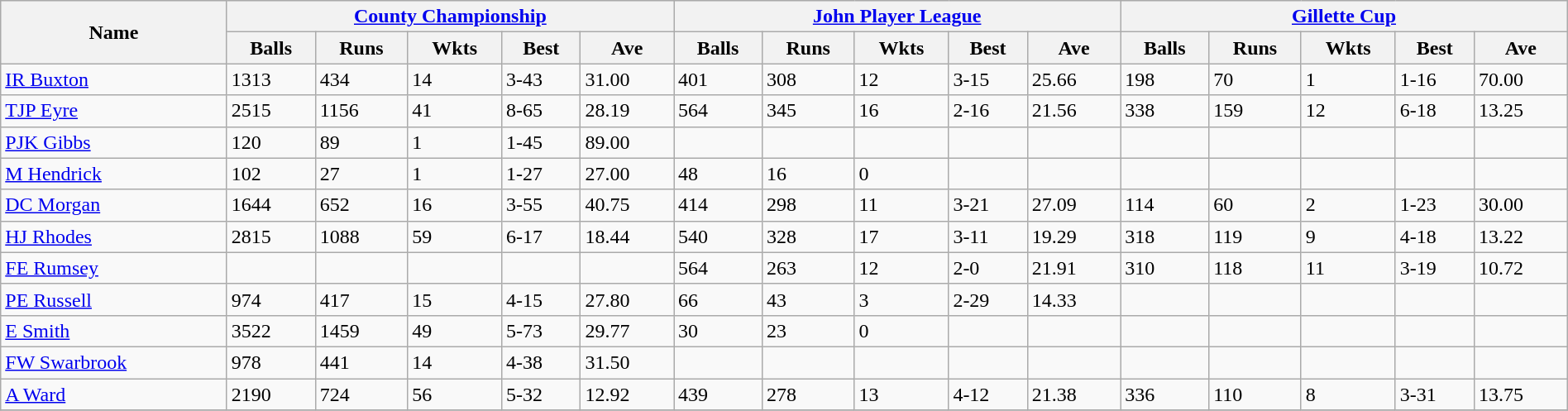<table class="wikitable" width="100%">
<tr bgcolor="#efefef">
<th rowspan=2>Name</th>
<th colspan=5><a href='#'>County Championship</a></th>
<th colspan=5><a href='#'>John Player League</a></th>
<th colspan=5><a href='#'>Gillette Cup</a></th>
</tr>
<tr>
<th>Balls</th>
<th>Runs</th>
<th>Wkts</th>
<th>Best</th>
<th>Ave</th>
<th>Balls</th>
<th>Runs</th>
<th>Wkts</th>
<th>Best</th>
<th>Ave</th>
<th>Balls</th>
<th>Runs</th>
<th>Wkts</th>
<th>Best</th>
<th>Ave</th>
</tr>
<tr>
<td><a href='#'>IR Buxton</a></td>
<td>1313</td>
<td>434</td>
<td>14</td>
<td>3-43</td>
<td>31.00</td>
<td>401</td>
<td>308</td>
<td>12</td>
<td>3-15</td>
<td>25.66</td>
<td>198</td>
<td>70</td>
<td>1</td>
<td>1-16</td>
<td>70.00</td>
</tr>
<tr>
<td><a href='#'>TJP Eyre</a></td>
<td>2515</td>
<td>1156</td>
<td>41</td>
<td>8-65</td>
<td>28.19</td>
<td>564</td>
<td>345</td>
<td>16</td>
<td>2-16</td>
<td>21.56</td>
<td>338</td>
<td>159</td>
<td>12</td>
<td>6-18</td>
<td>13.25</td>
</tr>
<tr>
<td><a href='#'>PJK Gibbs</a></td>
<td>120</td>
<td>89</td>
<td>1</td>
<td>1-45</td>
<td>89.00</td>
<td></td>
<td></td>
<td></td>
<td></td>
<td></td>
<td></td>
<td></td>
<td></td>
<td></td>
<td></td>
</tr>
<tr>
<td><a href='#'>M Hendrick</a></td>
<td>102</td>
<td>27</td>
<td>1</td>
<td>1-27</td>
<td>27.00</td>
<td>48</td>
<td>16</td>
<td>0</td>
<td></td>
<td></td>
<td></td>
<td></td>
<td></td>
<td></td>
<td></td>
</tr>
<tr>
<td><a href='#'>DC Morgan</a></td>
<td>1644</td>
<td>652</td>
<td>16</td>
<td>3-55</td>
<td>40.75</td>
<td>414</td>
<td>298</td>
<td>11</td>
<td>3-21</td>
<td>27.09</td>
<td>114</td>
<td>60</td>
<td>2</td>
<td>1-23</td>
<td>30.00</td>
</tr>
<tr>
<td><a href='#'>HJ Rhodes</a></td>
<td>2815</td>
<td>1088</td>
<td>59</td>
<td>6-17</td>
<td>18.44</td>
<td>540</td>
<td>328</td>
<td>17</td>
<td>3-11</td>
<td>19.29</td>
<td>318</td>
<td>119</td>
<td>9</td>
<td>4-18</td>
<td>13.22</td>
</tr>
<tr>
<td><a href='#'>FE Rumsey</a></td>
<td></td>
<td></td>
<td></td>
<td></td>
<td></td>
<td>564</td>
<td>263</td>
<td>12</td>
<td>2-0</td>
<td>21.91</td>
<td>310</td>
<td>118</td>
<td>11</td>
<td>3-19</td>
<td>10.72</td>
</tr>
<tr>
<td><a href='#'>PE Russell</a></td>
<td>974</td>
<td>417</td>
<td>15</td>
<td>4-15</td>
<td>27.80</td>
<td>66</td>
<td>43</td>
<td>3</td>
<td>2-29</td>
<td>14.33</td>
<td></td>
<td></td>
<td></td>
<td></td>
<td></td>
</tr>
<tr>
<td><a href='#'>E Smith</a></td>
<td>3522</td>
<td>1459</td>
<td>49</td>
<td>5-73</td>
<td>29.77</td>
<td>30</td>
<td>23</td>
<td>0</td>
<td></td>
<td></td>
<td></td>
<td></td>
<td></td>
<td></td>
<td></td>
</tr>
<tr>
<td><a href='#'>FW Swarbrook</a></td>
<td>978</td>
<td>441</td>
<td>14</td>
<td>4-38</td>
<td>31.50</td>
<td></td>
<td></td>
<td></td>
<td></td>
<td></td>
<td></td>
<td></td>
<td></td>
<td></td>
<td></td>
</tr>
<tr>
<td><a href='#'>A Ward</a></td>
<td>2190</td>
<td>724</td>
<td>56</td>
<td>5-32</td>
<td>12.92</td>
<td>439</td>
<td>278</td>
<td>13</td>
<td>4-12</td>
<td>21.38</td>
<td>336</td>
<td>110</td>
<td>8</td>
<td>3-31</td>
<td>13.75<br>
</td>
</tr>
<tr>
</tr>
</table>
